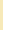<table class="toccolours" style="float:right; margin:0 0 1em 1em;">
<tr>
<td style="background:#f8eaba; text-align:center;"><br><div></div></td>
</tr>
<tr>
<td><br></td>
</tr>
<tr>
</tr>
</table>
